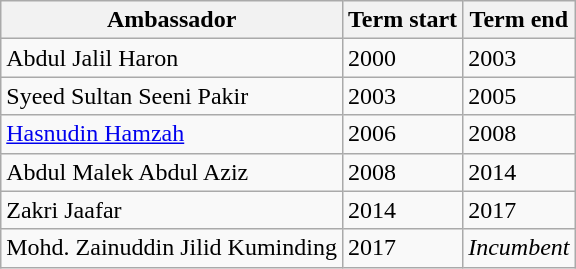<table class=wikitable>
<tr>
<th>Ambassador</th>
<th>Term start</th>
<th>Term end</th>
</tr>
<tr>
<td>Abdul Jalil Haron</td>
<td>2000</td>
<td>2003</td>
</tr>
<tr>
<td>Syeed Sultan Seeni Pakir</td>
<td>2003</td>
<td>2005</td>
</tr>
<tr>
<td><a href='#'>Hasnudin Hamzah</a></td>
<td>2006</td>
<td>2008</td>
</tr>
<tr>
<td>Abdul Malek Abdul Aziz</td>
<td>2008</td>
<td>2014</td>
</tr>
<tr>
<td>Zakri Jaafar</td>
<td>2014</td>
<td>2017</td>
</tr>
<tr>
<td>Mohd. Zainuddin Jilid Kuminding</td>
<td>2017</td>
<td><em>Incumbent</em></td>
</tr>
</table>
